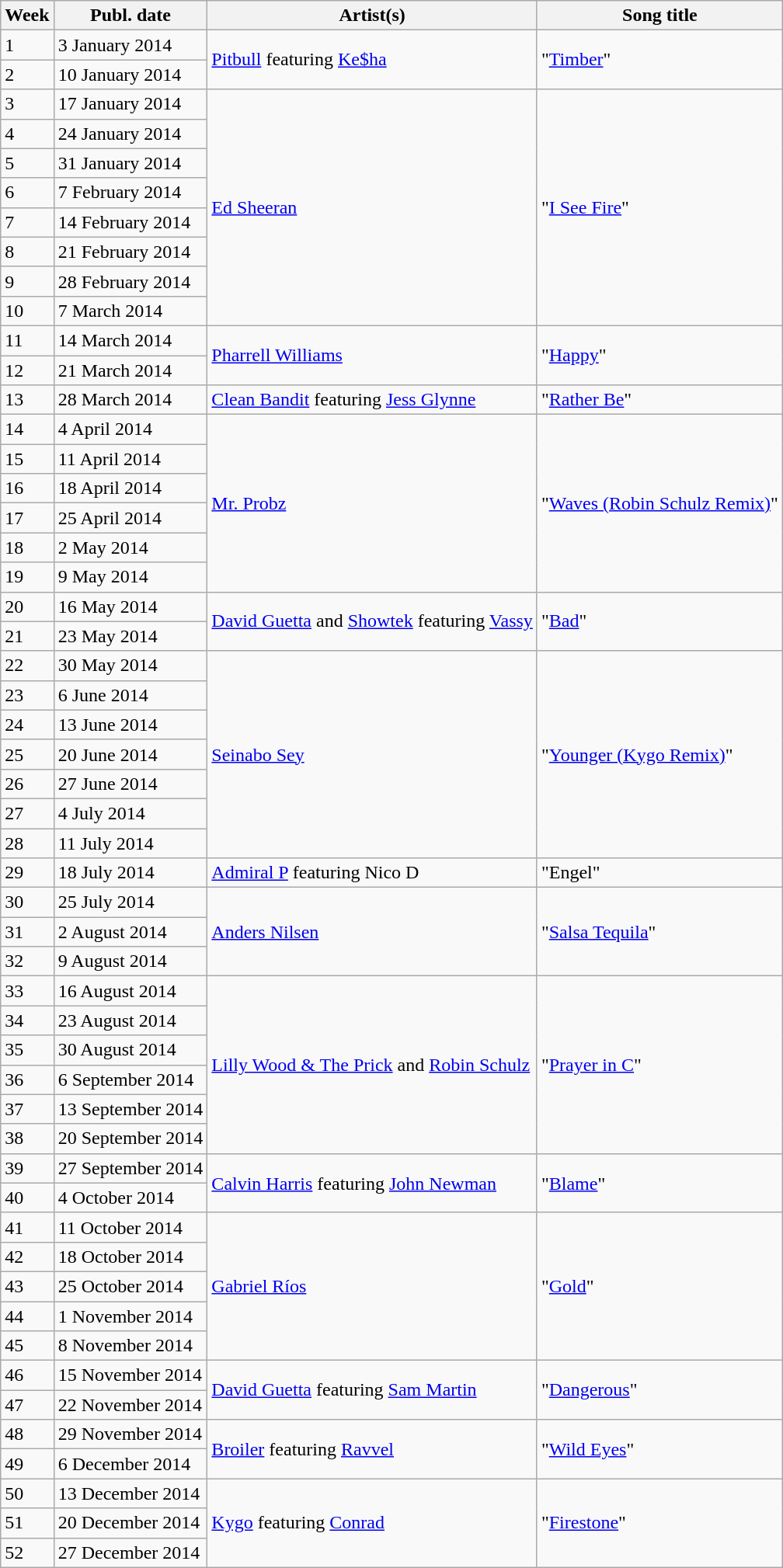<table class="wikitable">
<tr>
<th>Week</th>
<th>Publ. date</th>
<th>Artist(s)</th>
<th>Song title</th>
</tr>
<tr>
<td>1</td>
<td>3 January 2014</td>
<td rowspan=2><a href='#'>Pitbull</a> featuring <a href='#'>Ke$ha</a></td>
<td rowspan=2>"<a href='#'>Timber</a>"</td>
</tr>
<tr>
<td>2</td>
<td>10 January 2014</td>
</tr>
<tr>
<td>3</td>
<td>17 January 2014</td>
<td rowspan=8><a href='#'>Ed Sheeran</a></td>
<td rowspan=8>"<a href='#'>I See Fire</a>"</td>
</tr>
<tr>
<td>4</td>
<td>24 January 2014</td>
</tr>
<tr>
<td>5</td>
<td>31 January 2014</td>
</tr>
<tr>
<td>6</td>
<td>7 February 2014</td>
</tr>
<tr>
<td>7</td>
<td>14 February 2014</td>
</tr>
<tr>
<td>8</td>
<td>21 February 2014</td>
</tr>
<tr>
<td>9</td>
<td>28 February 2014</td>
</tr>
<tr>
<td>10</td>
<td>7 March 2014</td>
</tr>
<tr>
<td>11</td>
<td>14 March 2014</td>
<td rowspan=2><a href='#'>Pharrell Williams</a></td>
<td rowspan=2>"<a href='#'>Happy</a>"</td>
</tr>
<tr>
<td>12</td>
<td>21 March 2014</td>
</tr>
<tr>
<td>13</td>
<td>28 March 2014</td>
<td><a href='#'>Clean Bandit</a> featuring <a href='#'>Jess Glynne</a></td>
<td>"<a href='#'>Rather Be</a>"</td>
</tr>
<tr>
<td>14</td>
<td>4 April 2014</td>
<td rowspan=6><a href='#'>Mr. Probz</a></td>
<td rowspan=6>"<a href='#'>Waves (Robin Schulz Remix)</a>"</td>
</tr>
<tr>
<td>15</td>
<td>11 April 2014</td>
</tr>
<tr>
<td>16</td>
<td>18 April 2014</td>
</tr>
<tr>
<td>17</td>
<td>25 April 2014</td>
</tr>
<tr>
<td>18</td>
<td>2 May 2014</td>
</tr>
<tr>
<td>19</td>
<td>9 May 2014</td>
</tr>
<tr>
<td>20</td>
<td>16 May 2014</td>
<td rowspan=2><a href='#'>David Guetta</a> and <a href='#'>Showtek</a> featuring <a href='#'>Vassy</a></td>
<td rowspan=2>"<a href='#'>Bad</a>"</td>
</tr>
<tr>
<td>21</td>
<td>23 May 2014</td>
</tr>
<tr>
<td>22</td>
<td>30 May 2014</td>
<td rowspan=7><a href='#'>Seinabo Sey</a></td>
<td rowspan=7>"<a href='#'>Younger (Kygo Remix)</a>"</td>
</tr>
<tr>
<td>23</td>
<td>6 June 2014</td>
</tr>
<tr>
<td>24</td>
<td>13 June 2014</td>
</tr>
<tr>
<td>25</td>
<td>20 June 2014</td>
</tr>
<tr>
<td>26</td>
<td>27 June 2014</td>
</tr>
<tr>
<td>27</td>
<td>4 July 2014</td>
</tr>
<tr>
<td>28</td>
<td>11 July 2014</td>
</tr>
<tr>
<td>29</td>
<td>18 July 2014</td>
<td><a href='#'>Admiral P</a> featuring Nico D</td>
<td>"Engel"</td>
</tr>
<tr>
<td>30</td>
<td>25 July 2014</td>
<td rowspan=3><a href='#'>Anders Nilsen</a></td>
<td rowspan=3>"<a href='#'>Salsa Tequila</a>"</td>
</tr>
<tr>
<td>31</td>
<td>2 August 2014</td>
</tr>
<tr>
<td>32</td>
<td>9 August 2014</td>
</tr>
<tr>
<td>33</td>
<td>16 August 2014</td>
<td rowspan=6><a href='#'>Lilly Wood & The Prick</a> and <a href='#'>Robin Schulz</a></td>
<td rowspan=6>"<a href='#'>Prayer in C</a>"</td>
</tr>
<tr>
<td>34</td>
<td>23 August 2014</td>
</tr>
<tr>
<td>35</td>
<td>30 August 2014</td>
</tr>
<tr>
<td>36</td>
<td>6 September 2014</td>
</tr>
<tr>
<td>37</td>
<td>13 September 2014</td>
</tr>
<tr>
<td>38</td>
<td>20 September 2014</td>
</tr>
<tr>
<td>39</td>
<td>27 September 2014</td>
<td rowspan=2><a href='#'>Calvin Harris</a> featuring <a href='#'>John Newman</a></td>
<td rowspan=2>"<a href='#'>Blame</a>"</td>
</tr>
<tr>
<td>40</td>
<td>4 October 2014</td>
</tr>
<tr>
<td>41</td>
<td>11 October 2014</td>
<td rowspan=5><a href='#'>Gabriel Ríos</a></td>
<td rowspan=5>"<a href='#'>Gold</a>"</td>
</tr>
<tr>
<td>42</td>
<td>18 October 2014</td>
</tr>
<tr>
<td>43</td>
<td>25 October 2014</td>
</tr>
<tr>
<td>44</td>
<td>1 November 2014</td>
</tr>
<tr>
<td>45</td>
<td>8 November 2014</td>
</tr>
<tr>
<td>46</td>
<td>15 November 2014</td>
<td rowspan=2><a href='#'>David Guetta</a> featuring <a href='#'>Sam Martin</a></td>
<td rowspan=2>"<a href='#'>Dangerous</a>"</td>
</tr>
<tr>
<td>47</td>
<td>22 November 2014</td>
</tr>
<tr>
<td>48</td>
<td>29 November 2014</td>
<td rowspan=2><a href='#'>Broiler</a> featuring <a href='#'>Ravvel</a></td>
<td rowspan=2>"<a href='#'>Wild Eyes</a>"</td>
</tr>
<tr>
<td>49</td>
<td>6 December 2014</td>
</tr>
<tr>
<td>50</td>
<td>13 December 2014</td>
<td rowspan=3><a href='#'>Kygo</a> featuring <a href='#'>Conrad</a></td>
<td rowspan=3>"<a href='#'>Firestone</a>"</td>
</tr>
<tr>
<td>51</td>
<td>20 December 2014</td>
</tr>
<tr>
<td>52</td>
<td>27 December 2014</td>
</tr>
</table>
